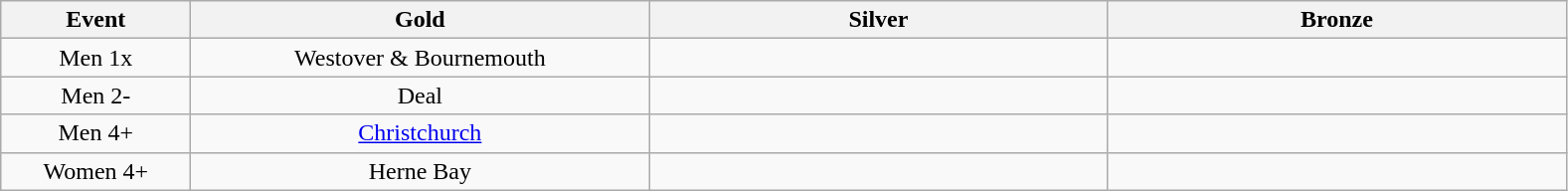<table class="wikitable" style="text-align:center">
<tr>
<th width=120>Event</th>
<th width=300>Gold</th>
<th width=300>Silver</th>
<th width=300>Bronze</th>
</tr>
<tr>
<td>Men 1x</td>
<td>Westover & Bournemouth</td>
<td></td>
<td></td>
</tr>
<tr>
<td>Men 2-</td>
<td>Deal</td>
<td></td>
<td></td>
</tr>
<tr>
<td>Men 4+</td>
<td><a href='#'>Christchurch</a></td>
<td></td>
<td></td>
</tr>
<tr>
<td>Women 4+</td>
<td>Herne Bay</td>
<td></td>
<td></td>
</tr>
</table>
